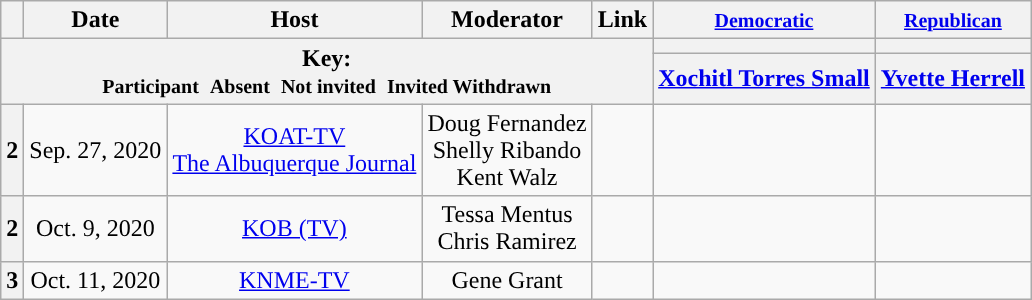<table class="wikitable" style="text-align:center;">
<tr>
<th scope="col"></th>
<th scope="col">Date</th>
<th scope="col">Host</th>
<th scope="col">Moderator</th>
<th scope="col">Link</th>
<th scope="col"><small><a href='#'>Democratic</a></small></th>
<th scope="col"><small><a href='#'>Republican</a></small></th>
</tr>
<tr>
<th colspan="5" rowspan="2">Key:<br> <small>Participant </small>  <small>Absent </small>  <small>Not invited </small>  <small>Invited  Withdrawn</small></th>
<th scope="col" style="background:"></th>
<th scope="col" style="background:"></th>
</tr>
<tr>
<th scope="col"><a href='#'>Xochitl Torres Small</a></th>
<th scope="col"><a href='#'>Yvette Herrell</a></th>
</tr>
<tr>
<th>2</th>
<td style="white-space:nowrap;">Sep. 27, 2020</td>
<td style="white-space:nowrap;"><a href='#'>KOAT-TV</a><br><a href='#'>The Albuquerque Journal</a></td>
<td style="white-space:nowrap;">Doug Fernandez<br>Shelly Ribando<br>Kent Walz</td>
<td style="white-space:nowrap;"></td>
<td></td>
<td></td>
</tr>
<tr>
<th>2</th>
<td style="white-space:nowrap;">Oct. 9, 2020</td>
<td style="white-space:nowrap;"><a href='#'>KOB (TV)</a></td>
<td style="white-space:nowrap;">Tessa Mentus<br>Chris Ramirez</td>
<td style="white-space:nowrap;"></td>
<td></td>
<td></td>
</tr>
<tr>
<th>3</th>
<td style="white-space:nowrap;">Oct. 11, 2020</td>
<td style="white-space:nowrap;"><a href='#'>KNME-TV</a></td>
<td style="white-space:nowrap;">Gene Grant</td>
<td style="white-space:nowrap;"></td>
<td></td>
<td></td>
</tr>
</table>
